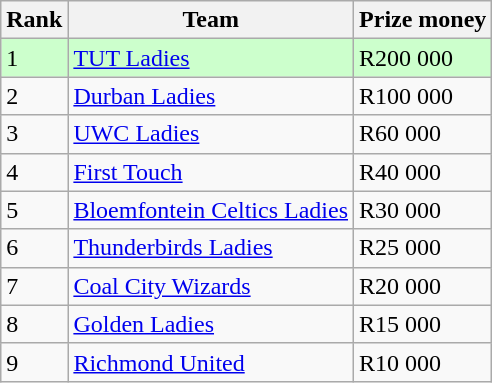<table class="wikitable">
<tr>
<th>Rank</th>
<th>Team</th>
<th>Prize money</th>
</tr>
<tr bgcolor=#CCFFCC>
<td>1</td>
<td><a href='#'>TUT Ladies</a></td>
<td>R200 000</td>
</tr>
<tr>
<td>2</td>
<td><a href='#'>Durban Ladies</a></td>
<td>R100 000</td>
</tr>
<tr>
<td>3</td>
<td><a href='#'>UWC Ladies</a></td>
<td>R60 000</td>
</tr>
<tr>
<td>4</td>
<td><a href='#'>First Touch</a></td>
<td>R40 000</td>
</tr>
<tr>
<td>5</td>
<td><a href='#'>Bloemfontein Celtics Ladies</a></td>
<td>R30 000</td>
</tr>
<tr>
<td>6</td>
<td><a href='#'>Thunderbirds Ladies</a></td>
<td>R25 000</td>
</tr>
<tr>
<td>7</td>
<td><a href='#'>Coal City Wizards</a></td>
<td>R20 000</td>
</tr>
<tr>
<td>8</td>
<td><a href='#'>Golden Ladies</a></td>
<td>R15 000</td>
</tr>
<tr>
<td>9</td>
<td><a href='#'>Richmond United</a></td>
<td>R10 000</td>
</tr>
</table>
